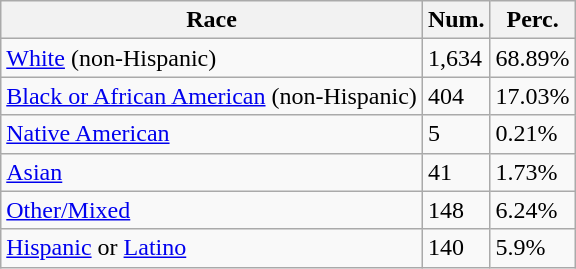<table class="wikitable">
<tr>
<th>Race</th>
<th>Num.</th>
<th>Perc.</th>
</tr>
<tr>
<td><a href='#'>White</a> (non-Hispanic)</td>
<td>1,634</td>
<td>68.89%</td>
</tr>
<tr>
<td><a href='#'>Black or African American</a> (non-Hispanic)</td>
<td>404</td>
<td>17.03%</td>
</tr>
<tr>
<td><a href='#'>Native American</a></td>
<td>5</td>
<td>0.21%</td>
</tr>
<tr>
<td><a href='#'>Asian</a></td>
<td>41</td>
<td>1.73%</td>
</tr>
<tr>
<td><a href='#'>Other/Mixed</a></td>
<td>148</td>
<td>6.24%</td>
</tr>
<tr>
<td><a href='#'>Hispanic</a> or <a href='#'>Latino</a></td>
<td>140</td>
<td>5.9%</td>
</tr>
</table>
